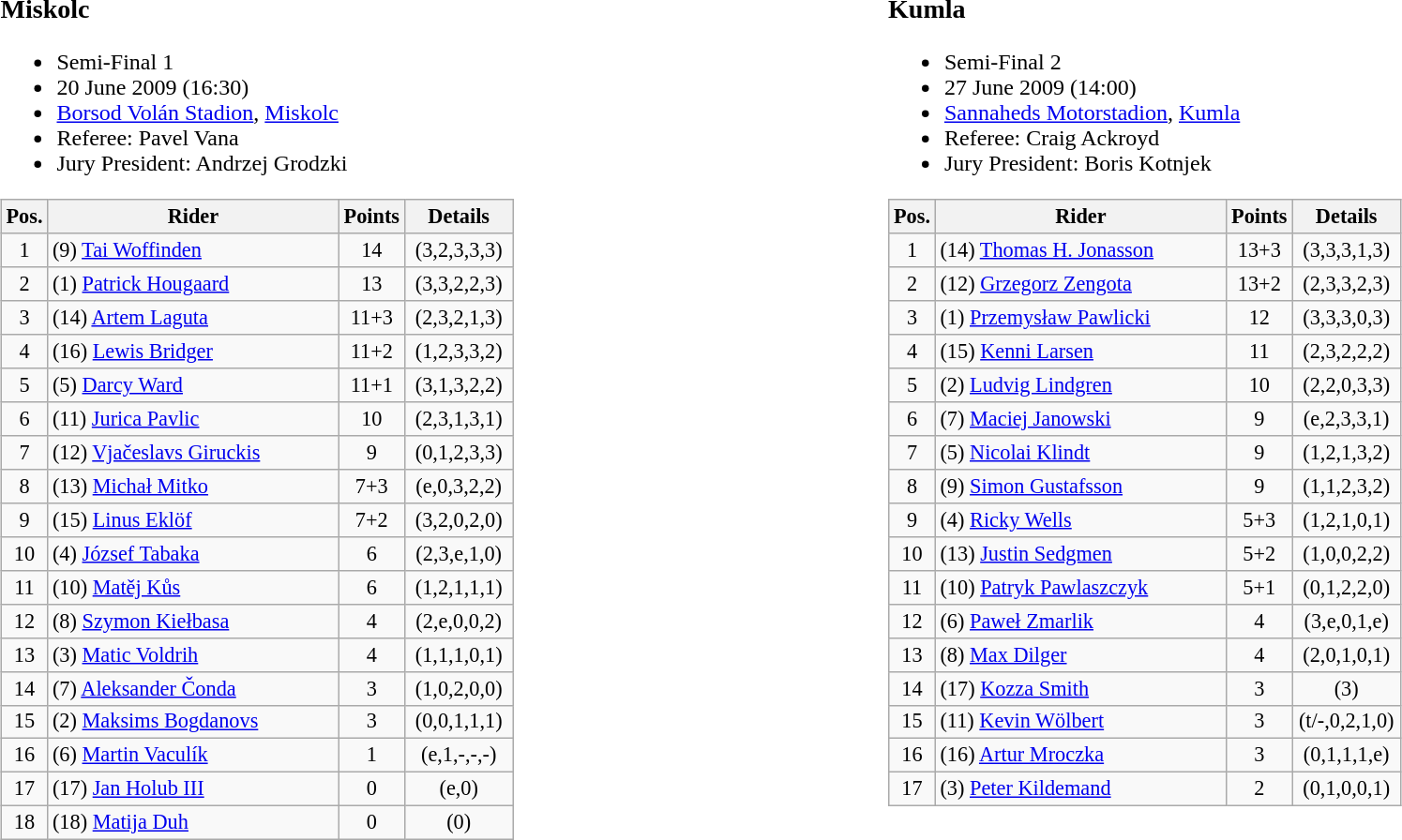<table width=100%>
<tr>
<td width=50% valign=top><br><h3>Miskolc</h3><ul><li>Semi-Final 1</li><li>20 June 2009 (16:30)</li><li> <a href='#'>Borsod Volán Stadion</a>, <a href='#'>Miskolc</a></li><li>Referee: Pavel Vana</li><li>Jury President: Andrzej Grodzki</li></ul><table class=wikitable style="font-size:93%;">
<tr>
<th width=25px>Pos.</th>
<th width=200px>Rider</th>
<th width=40px>Points</th>
<th width=70px>Details</th>
</tr>
<tr align=center >
<td>1</td>
<td align=left> (9) <a href='#'>Tai Woffinden</a></td>
<td>14</td>
<td>(3,2,3,3,3)</td>
</tr>
<tr align=center >
<td>2</td>
<td align=left> (1) <a href='#'>Patrick Hougaard</a></td>
<td>13</td>
<td>(3,3,2,2,3)</td>
</tr>
<tr align=center >
<td>3</td>
<td align=left> (14) <a href='#'>Artem Laguta</a></td>
<td>11+3</td>
<td>(2,3,2,1,3)</td>
</tr>
<tr align=center >
<td>4</td>
<td align=left> (16) <a href='#'>Lewis Bridger</a></td>
<td>11+2</td>
<td>(1,2,3,3,2)</td>
</tr>
<tr align=center >
<td>5</td>
<td align=left> (5) <a href='#'>Darcy Ward</a></td>
<td>11+1</td>
<td>(3,1,3,2,2)</td>
</tr>
<tr align=center >
<td>6</td>
<td align=left> (11) <a href='#'>Jurica Pavlic</a></td>
<td>10</td>
<td>(2,3,1,3,1)</td>
</tr>
<tr align=center >
<td>7</td>
<td align=left> (12) <a href='#'>Vjačeslavs Giruckis</a></td>
<td>9</td>
<td>(0,1,2,3,3)</td>
</tr>
<tr align=center >
<td>8</td>
<td align=left> (13) <a href='#'>Michał Mitko</a></td>
<td>7+3</td>
<td>(e,0,3,2,2)</td>
</tr>
<tr align=center >
<td>9</td>
<td align=left> (15) <a href='#'>Linus Eklöf</a></td>
<td>7+2</td>
<td>(3,2,0,2,0)</td>
</tr>
<tr align=center>
<td>10</td>
<td align=left> (4) <a href='#'>József Tabaka</a></td>
<td>6</td>
<td>(2,3,e,1,0)</td>
</tr>
<tr align=center>
<td>11</td>
<td align=left> (10) <a href='#'>Matěj Kůs</a></td>
<td>6</td>
<td>(1,2,1,1,1)</td>
</tr>
<tr align=center>
<td>12</td>
<td align=left> (8) <a href='#'>Szymon Kiełbasa</a></td>
<td>4</td>
<td>(2,e,0,0,2)</td>
</tr>
<tr align=center>
<td>13</td>
<td align=left> (3) <a href='#'>Matic Voldrih</a></td>
<td>4</td>
<td>(1,1,1,0,1)</td>
</tr>
<tr align=center>
<td>14</td>
<td align=left> (7) <a href='#'>Aleksander Čonda</a></td>
<td>3</td>
<td>(1,0,2,0,0)</td>
</tr>
<tr align=center>
<td>15</td>
<td align=left> (2) <a href='#'>Maksims Bogdanovs</a></td>
<td>3</td>
<td>(0,0,1,1,1)</td>
</tr>
<tr align=center>
<td>16</td>
<td align=left> (6) <a href='#'>Martin Vaculík</a></td>
<td>1</td>
<td>(e,1,-,-,-)</td>
</tr>
<tr align=center>
<td>17</td>
<td align=left> (17) <a href='#'>Jan Holub III</a></td>
<td>0</td>
<td>(e,0)</td>
</tr>
<tr align=center>
<td>18</td>
<td align=left> (18) <a href='#'>Matija Duh</a></td>
<td>0</td>
<td>(0)</td>
</tr>
</table>
</td>
<td width=50% valign=top><br><h3>Kumla</h3><ul><li>Semi-Final 2</li><li>27 June 2009 (14:00)</li><li> <a href='#'>Sannaheds Motorstadion</a>, <a href='#'>Kumla</a></li><li>Referee: Craig Ackroyd</li><li>Jury President: Boris Kotnjek</li></ul><table class=wikitable style="font-size:93%;">
<tr>
<th width=25px>Pos.</th>
<th width=200px>Rider</th>
<th width=40px>Points</th>
<th width=70px>Details</th>
</tr>
<tr align=center >
<td>1</td>
<td align=left> (14) <a href='#'>Thomas H. Jonasson</a></td>
<td>13+3</td>
<td>(3,3,3,1,3)</td>
</tr>
<tr align=center >
<td>2</td>
<td align=left> (12) <a href='#'>Grzegorz Zengota</a></td>
<td>13+2</td>
<td>(2,3,3,2,3)</td>
</tr>
<tr align=center >
<td>3</td>
<td align=left> (1) <a href='#'>Przemysław Pawlicki</a></td>
<td>12</td>
<td>(3,3,3,0,3)</td>
</tr>
<tr align=center >
<td>4</td>
<td align=left> (15) <a href='#'>Kenni Larsen</a></td>
<td>11</td>
<td>(2,3,2,2,2)</td>
</tr>
<tr align=center >
<td>5</td>
<td align=left> (2) <a href='#'>Ludvig Lindgren</a></td>
<td>10</td>
<td>(2,2,0,3,3)</td>
</tr>
<tr align=center >
<td>6</td>
<td align=left> (7) <a href='#'>Maciej Janowski</a></td>
<td>9</td>
<td>(e,2,3,3,1)</td>
</tr>
<tr align=center >
<td>7</td>
<td align=left> (5) <a href='#'>Nicolai Klindt</a></td>
<td>9</td>
<td>(1,2,1,3,2)</td>
</tr>
<tr align=center >
<td>8</td>
<td align=left> (9) <a href='#'>Simon Gustafsson</a></td>
<td>9</td>
<td>(1,1,2,3,2)</td>
</tr>
<tr align=center >
<td>9</td>
<td align=left> (4) <a href='#'>Ricky Wells</a></td>
<td>5+3</td>
<td>(1,2,1,0,1)</td>
</tr>
<tr align=center>
<td>10</td>
<td align=left> (13) <a href='#'>Justin Sedgmen</a></td>
<td>5+2</td>
<td>(1,0,0,2,2)</td>
</tr>
<tr align=center>
<td>11</td>
<td align=left> (10) <a href='#'>Patryk Pawlaszczyk</a></td>
<td>5+1</td>
<td>(0,1,2,2,0)</td>
</tr>
<tr align=center>
<td>12</td>
<td align=left> (6) <a href='#'>Paweł Zmarlik</a></td>
<td>4</td>
<td>(3,e,0,1,e)</td>
</tr>
<tr align=center>
<td>13</td>
<td align=left> (8) <a href='#'>Max Dilger</a></td>
<td>4</td>
<td>(2,0,1,0,1)</td>
</tr>
<tr align=center>
<td>14</td>
<td align=left> (17) <a href='#'>Kozza Smith</a></td>
<td>3</td>
<td>(3)</td>
</tr>
<tr align=center>
<td>15</td>
<td align=left> (11) <a href='#'>Kevin Wölbert</a></td>
<td>3</td>
<td>(t/-,0,2,1,0)</td>
</tr>
<tr align=center>
<td>16</td>
<td align=left> (16) <a href='#'>Artur Mroczka</a></td>
<td>3</td>
<td>(0,1,1,1,e)</td>
</tr>
<tr align=center>
<td>17</td>
<td align=left> (3) <a href='#'>Peter Kildemand</a></td>
<td>2</td>
<td>(0,1,0,0,1)</td>
</tr>
</table>
</td>
</tr>
</table>
